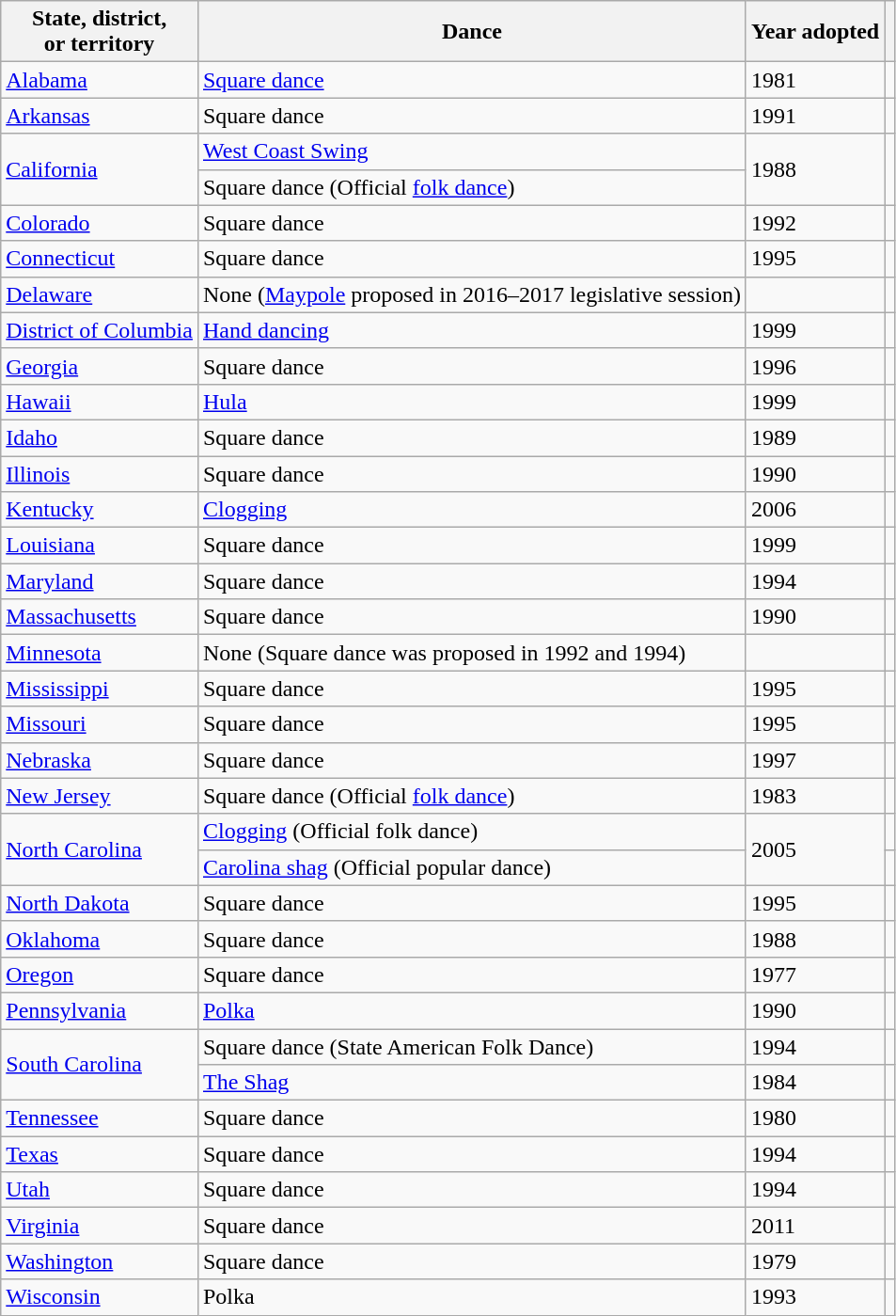<table class="wikitable sortable">
<tr>
<th>State, district,<br> or territory</th>
<th>Dance</th>
<th>Year adopted</th>
<th></th>
</tr>
<tr>
<td><a href='#'>Alabama</a></td>
<td><a href='#'>Square dance</a></td>
<td>1981</td>
<td></td>
</tr>
<tr>
<td><a href='#'>Arkansas</a></td>
<td>Square dance</td>
<td>1991</td>
<td></td>
</tr>
<tr>
<td rowspan="2"><a href='#'>California</a></td>
<td><a href='#'>West Coast Swing</a></td>
<td rowspan="2">1988</td>
<td rowspan="2"></td>
</tr>
<tr>
<td>Square dance (Official <a href='#'>folk dance</a>)</td>
</tr>
<tr>
<td><a href='#'>Colorado</a></td>
<td>Square dance</td>
<td>1992</td>
<td></td>
</tr>
<tr>
<td><a href='#'>Connecticut</a></td>
<td>Square dance</td>
<td>1995</td>
<td></td>
</tr>
<tr>
<td><a href='#'>Delaware</a></td>
<td>None (<a href='#'>Maypole</a> proposed in 2016–2017 legislative session)</td>
<td></td>
<td></td>
</tr>
<tr>
<td><a href='#'>District of Columbia</a></td>
<td><a href='#'>Hand dancing</a></td>
<td>1999</td>
<td></td>
</tr>
<tr>
<td><a href='#'>Georgia</a></td>
<td>Square dance</td>
<td>1996</td>
<td></td>
</tr>
<tr>
<td><a href='#'>Hawaii</a></td>
<td><a href='#'>Hula</a></td>
<td>1999</td>
<td></td>
</tr>
<tr>
<td><a href='#'>Idaho</a></td>
<td>Square dance</td>
<td>1989</td>
<td></td>
</tr>
<tr>
<td><a href='#'>Illinois</a></td>
<td>Square dance</td>
<td>1990</td>
<td></td>
</tr>
<tr>
<td><a href='#'>Kentucky</a></td>
<td><a href='#'>Clogging</a></td>
<td>2006</td>
<td></td>
</tr>
<tr>
<td><a href='#'>Louisiana</a></td>
<td>Square dance</td>
<td>1999</td>
<td></td>
</tr>
<tr>
<td><a href='#'>Maryland</a></td>
<td>Square dance</td>
<td>1994</td>
<td></td>
</tr>
<tr>
<td><a href='#'>Massachusetts</a></td>
<td>Square dance</td>
<td>1990</td>
<td></td>
</tr>
<tr>
<td><a href='#'>Minnesota</a></td>
<td>None (Square dance was proposed in 1992 and 1994)</td>
<td></td>
<td></td>
</tr>
<tr>
<td><a href='#'>Mississippi</a></td>
<td>Square dance</td>
<td>1995</td>
<td></td>
</tr>
<tr>
<td><a href='#'>Missouri</a></td>
<td>Square dance</td>
<td>1995</td>
<td></td>
</tr>
<tr>
<td><a href='#'>Nebraska</a></td>
<td>Square dance</td>
<td>1997</td>
<td></td>
</tr>
<tr>
<td><a href='#'>New Jersey</a></td>
<td>Square dance (Official <a href='#'>folk dance</a>)</td>
<td>1983</td>
<td></td>
</tr>
<tr>
<td rowspan="2"><a href='#'>North Carolina</a></td>
<td><a href='#'>Clogging</a> (Official folk dance)</td>
<td rowspan="2">2005</td>
<td></td>
</tr>
<tr>
<td><a href='#'>Carolina shag</a> (Official popular dance)</td>
<td></td>
</tr>
<tr>
<td><a href='#'>North Dakota</a></td>
<td>Square dance</td>
<td>1995</td>
<td></td>
</tr>
<tr>
<td><a href='#'>Oklahoma</a></td>
<td>Square dance</td>
<td>1988</td>
<td></td>
</tr>
<tr>
<td><a href='#'>Oregon</a></td>
<td>Square dance</td>
<td>1977</td>
<td></td>
</tr>
<tr>
<td><a href='#'>Pennsylvania</a></td>
<td><a href='#'>Polka</a></td>
<td>1990</td>
</tr>
<tr>
<td rowspan="2"><a href='#'>South Carolina</a></td>
<td>Square dance (State American Folk Dance)</td>
<td>1994</td>
<td></td>
</tr>
<tr>
<td><a href='#'>The Shag</a></td>
<td>1984</td>
<td></td>
</tr>
<tr>
<td><a href='#'>Tennessee</a></td>
<td>Square dance</td>
<td>1980</td>
<td></td>
</tr>
<tr>
<td><a href='#'>Texas</a></td>
<td>Square dance</td>
<td>1994</td>
<td></td>
</tr>
<tr>
<td><a href='#'>Utah</a></td>
<td>Square dance</td>
<td>1994</td>
<td></td>
</tr>
<tr>
<td><a href='#'>Virginia</a></td>
<td>Square dance</td>
<td>2011</td>
<td></td>
</tr>
<tr>
<td><a href='#'>Washington</a></td>
<td>Square dance</td>
<td>1979</td>
<td></td>
</tr>
<tr>
<td><a href='#'>Wisconsin</a></td>
<td>Polka</td>
<td>1993</td>
<td></td>
</tr>
</table>
